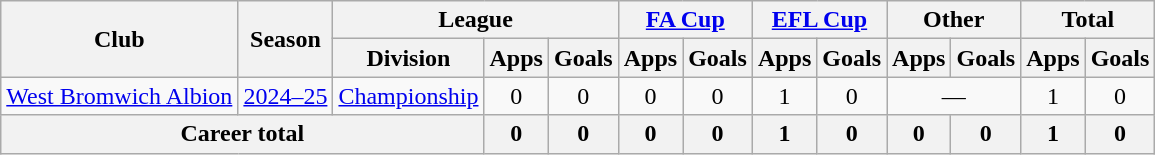<table class=wikitable style=text-align:center>
<tr>
<th rowspan=2>Club</th>
<th rowspan=2>Season</th>
<th colspan=3>League</th>
<th colspan=2><a href='#'>FA Cup</a></th>
<th colspan=2><a href='#'>EFL Cup</a></th>
<th colspan=2>Other</th>
<th colspan=2>Total</th>
</tr>
<tr>
<th>Division</th>
<th>Apps</th>
<th>Goals</th>
<th>Apps</th>
<th>Goals</th>
<th>Apps</th>
<th>Goals</th>
<th>Apps</th>
<th>Goals</th>
<th>Apps</th>
<th>Goals</th>
</tr>
<tr>
<td><a href='#'>West Bromwich Albion</a></td>
<td><a href='#'>2024–25</a></td>
<td><a href='#'>Championship</a></td>
<td>0</td>
<td>0</td>
<td>0</td>
<td>0</td>
<td>1</td>
<td>0</td>
<td colspan=2>—</td>
<td>1</td>
<td>0</td>
</tr>
<tr>
<th colspan=3>Career total</th>
<th>0</th>
<th>0</th>
<th>0</th>
<th>0</th>
<th>1</th>
<th>0</th>
<th>0</th>
<th>0</th>
<th>1</th>
<th>0</th>
</tr>
</table>
